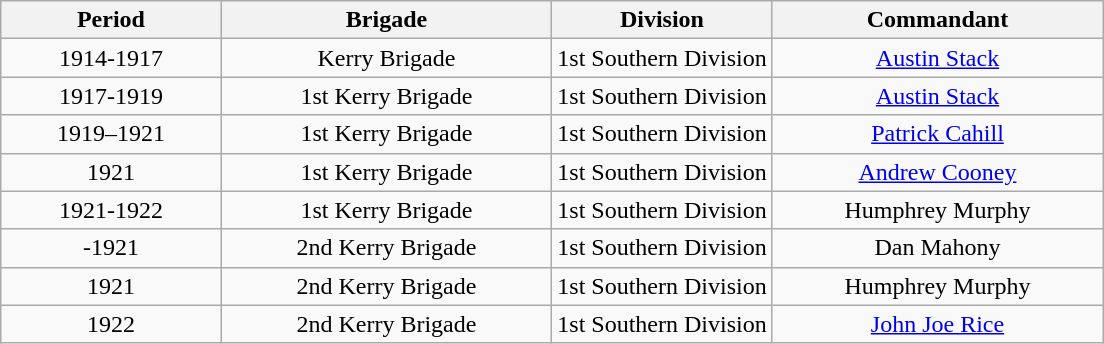<table class="wikitable sortable" style="text-align:right">
<tr>
<th width="20%">Period</th>
<th width="30%">Brigade</th>
<th width="20%">Division</th>
<th width="30%">Commandant</th>
</tr>
<tr>
<td align="center">1914-1917</td>
<td align="center">Kerry Brigade</td>
<td align="center">1st Southern Division</td>
<td align="center"><a href='#'>Austin Stack</a></td>
</tr>
<tr>
<td align="center">1917-1919</td>
<td align="center">1st Kerry Brigade</td>
<td align="center">1st Southern Division</td>
<td align="center"><a href='#'>Austin Stack</a></td>
</tr>
<tr>
<td align="center">1919–1921</td>
<td align="center">1st Kerry Brigade</td>
<td align="center">1st Southern Division</td>
<td align="center"><a href='#'>Patrick Cahill</a></td>
</tr>
<tr>
<td align="center">1921</td>
<td align="center">1st Kerry Brigade</td>
<td align="center">1st Southern Division</td>
<td align="center"><a href='#'>Andrew Cooney</a></td>
</tr>
<tr>
<td align="center">1921-1922</td>
<td align="center">1st Kerry Brigade</td>
<td align="center">1st Southern Division</td>
<td align="center">Humphrey Murphy</td>
</tr>
<tr>
<td align="center">-1921</td>
<td align="center">2nd Kerry Brigade</td>
<td align="center">1st Southern Division</td>
<td align="center">Dan Mahony</td>
</tr>
<tr>
<td align="center">1921</td>
<td align="center">2nd Kerry Brigade</td>
<td align="center">1st Southern Division</td>
<td align="center">Humphrey Murphy</td>
</tr>
<tr>
<td align="center">1922</td>
<td align="center">2nd Kerry Brigade</td>
<td align="center">1st Southern Division</td>
<td align="center"><a href='#'>John Joe Rice</a></td>
</tr>
</table>
